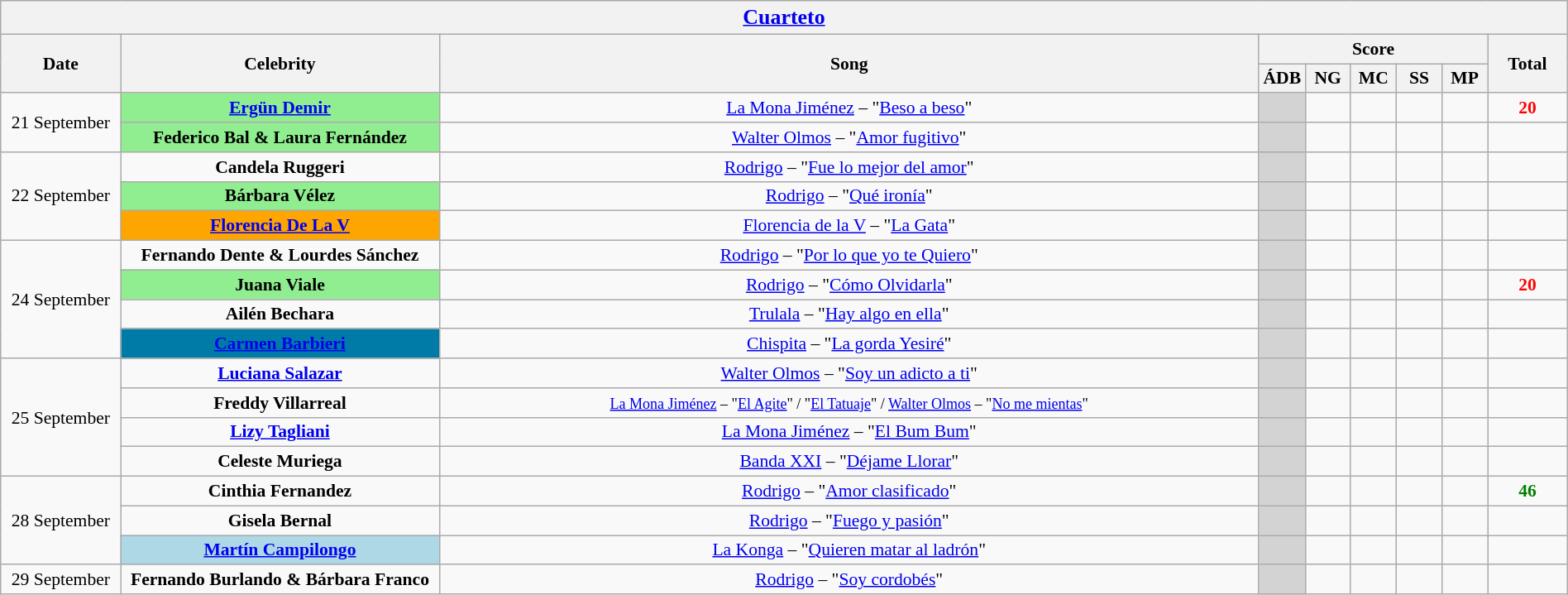<table class="wikitable collapsible collapsed" style="font-size:90%; text-align: center; width: 100%;">
<tr>
<th colspan="11" style="with: 95%;" align=center><big><a href='#'>Cuarteto</a></big></th>
</tr>
<tr>
<th width=90 rowspan="2">Date</th>
<th width=250 rowspan="2">Celebrity</th>
<th rowspan="2">Song</th>
<th colspan="5">Score</th>
<th rowspan="2">Total</th>
</tr>
<tr>
<th width=30>ÁDB</th>
<th width=30>NG</th>
<th width=30>MC</th>
<th width=30>SS</th>
<th width=30>MP</th>
</tr>
<tr>
<td rowspan=2>21 September</td>
<td style="background:lightgreen;"><strong><a href='#'>Ergün Demir</a></strong></td>
<td><a href='#'>La Mona Jiménez</a> – "<a href='#'>Beso a beso</a>"</td>
<td bgcolor="lightgray"></td>
<td></td>
<td></td>
<td></td>
<td></td>
<td style="text-align:center; color:red;"><strong>20</strong></td>
</tr>
<tr>
<td style="background:lightgreen;"><strong>Federico Bal & Laura Fernández</strong></td>
<td><a href='#'>Walter Olmos</a> – "<a href='#'>Amor fugitivo</a>"</td>
<td bgcolor="lightgray"></td>
<td></td>
<td></td>
<td></td>
<td></td>
<td></td>
</tr>
<tr>
<td rowspan=3>22 September</td>
<td><strong>Candela Ruggeri</strong></td>
<td><a href='#'>Rodrigo</a> – "<a href='#'>Fue lo mejor del amor</a>"</td>
<td bgcolor="lightgray"></td>
<td></td>
<td></td>
<td></td>
<td></td>
<td></td>
</tr>
<tr>
<td style="background:lightgreen;"><strong>Bárbara Vélez</strong></td>
<td><a href='#'>Rodrigo</a> – "<a href='#'>Qué ironía</a>"</td>
<td bgcolor="lightgray"></td>
<td></td>
<td></td>
<td></td>
<td></td>
<td></td>
</tr>
<tr>
<td style="background:Orange;"><strong><a href='#'>Florencia De La V</a></strong></td>
<td><a href='#'>Florencia de la V</a> – "<a href='#'>La Gata</a>"</td>
<td bgcolor="lightgray"></td>
<td></td>
<td></td>
<td></td>
<td></td>
<td></td>
</tr>
<tr>
<td rowspan=4>24 September</td>
<td><strong>Fernando Dente & Lourdes Sánchez</strong></td>
<td><a href='#'>Rodrigo</a> – "<a href='#'>Por lo que yo te Quiero</a>"</td>
<td bgcolor="lightgray"></td>
<td></td>
<td></td>
<td></td>
<td></td>
<td></td>
</tr>
<tr>
<td style="background:lightgreen;"><strong>Juana Viale</strong></td>
<td><a href='#'>Rodrigo</a> – "<a href='#'>Cómo Olvidarla</a>"</td>
<td bgcolor="lightgray"></td>
<td></td>
<td></td>
<td></td>
<td></td>
<td style="text-align:center; color:red;"><strong>20</strong></td>
</tr>
<tr>
<td><strong>Ailén Bechara</strong></td>
<td><a href='#'>Trulala</a> – "<a href='#'>Hay algo en ella</a>"</td>
<td bgcolor="lightgray"></td>
<td></td>
<td></td>
<td></td>
<td></td>
<td></td>
</tr>
<tr>
<td style="background:#007BA7;"><strong><a href='#'>Carmen Barbieri</a></strong></td>
<td><a href='#'>Chispita</a> – "<a href='#'>La gorda Yesiré</a>"</td>
<td bgcolor="lightgray"></td>
<td></td>
<td></td>
<td></td>
<td></td>
<td></td>
</tr>
<tr>
<td rowspan=4>25 September</td>
<td><strong><a href='#'>Luciana Salazar</a></strong></td>
<td><a href='#'>Walter Olmos</a> – "<a href='#'>Soy un adicto a ti</a>"</td>
<td bgcolor="lightgray"></td>
<td></td>
<td></td>
<td></td>
<td></td>
<td></td>
</tr>
<tr>
<td><strong>Freddy Villarreal</strong></td>
<td><small><a href='#'>La Mona Jiménez</a> –  "<a href='#'>El Agite</a>" / "<a href='#'>El Tatuaje</a>" / <a href='#'>Walter Olmos</a> – "<a href='#'>No me mientas</a>"</small></td>
<td bgcolor="lightgray"></td>
<td></td>
<td></td>
<td></td>
<td></td>
<td></td>
</tr>
<tr>
<td><strong><a href='#'>Lizy Tagliani</a></strong></td>
<td><a href='#'>La Mona Jiménez</a> – "<a href='#'>El Bum Bum</a>"</td>
<td bgcolor="lightgray"></td>
<td></td>
<td></td>
<td></td>
<td></td>
<td></td>
</tr>
<tr>
<td><strong>Celeste Muriega</strong></td>
<td><a href='#'>Banda XXI</a> – "<a href='#'>Déjame Llorar</a>"</td>
<td bgcolor="lightgray"></td>
<td></td>
<td></td>
<td></td>
<td></td>
<td></td>
</tr>
<tr>
<td rowspan=3>28 September</td>
<td><strong>Cinthia Fernandez</strong></td>
<td><a href='#'>Rodrigo</a> – "<a href='#'>Amor clasificado</a>"</td>
<td bgcolor="lightgray"></td>
<td></td>
<td></td>
<td></td>
<td></td>
<td style="text-align:center; color:green;"><strong>46</strong></td>
</tr>
<tr>
<td><strong>Gisela Bernal</strong></td>
<td><a href='#'>Rodrigo</a> – "<a href='#'>Fuego y pasión</a>"</td>
<td bgcolor="lightgray"></td>
<td></td>
<td></td>
<td></td>
<td></td>
<td></td>
</tr>
<tr>
<td style="background:lightblue;"><strong><a href='#'>Martín Campilongo</a></strong></td>
<td><a href='#'>La Konga</a> – "<a href='#'>Quieren matar al ladrón</a>"</td>
<td bgcolor="lightgray"></td>
<td></td>
<td></td>
<td></td>
<td></td>
<td></td>
</tr>
<tr>
<td rowspan=1>29 September</td>
<td><strong>Fernando Burlando & Bárbara Franco</strong></td>
<td><a href='#'>Rodrigo</a> – "<a href='#'>Soy cordobés</a>"</td>
<td bgcolor="lightgray"></td>
<td></td>
<td></td>
<td></td>
<td></td>
<td></td>
</tr>
</table>
